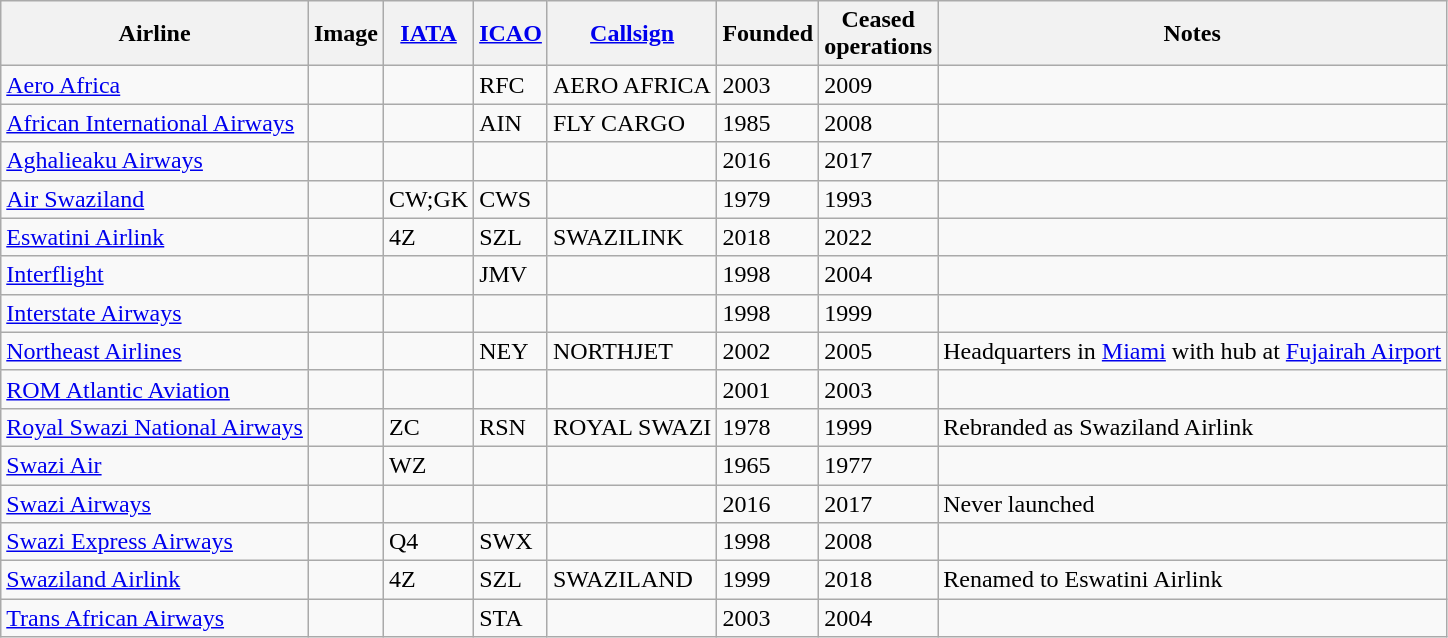<table class="wikitable sortable">
<tr valign="middle">
<th>Airline</th>
<th>Image</th>
<th><a href='#'>IATA</a></th>
<th><a href='#'>ICAO</a></th>
<th><a href='#'>Callsign</a></th>
<th>Founded</th>
<th>Ceased<br>operations</th>
<th>Notes</th>
</tr>
<tr>
<td><a href='#'>Aero Africa</a></td>
<td></td>
<td></td>
<td>RFC</td>
<td>AERO AFRICA</td>
<td>2003</td>
<td>2009</td>
<td></td>
</tr>
<tr>
<td><a href='#'>African International Airways</a></td>
<td></td>
<td></td>
<td>AIN</td>
<td>FLY CARGO</td>
<td>1985</td>
<td>2008</td>
<td></td>
</tr>
<tr>
<td><a href='#'>Aghalieaku Airways</a></td>
<td></td>
<td></td>
<td></td>
<td></td>
<td>2016</td>
<td>2017</td>
<td></td>
</tr>
<tr>
<td><a href='#'>Air Swaziland</a></td>
<td></td>
<td>CW;GK</td>
<td>CWS</td>
<td></td>
<td>1979</td>
<td>1993</td>
<td></td>
</tr>
<tr>
<td><a href='#'>Eswatini Airlink</a></td>
<td></td>
<td>4Z</td>
<td>SZL</td>
<td>SWAZILINK</td>
<td>2018</td>
<td>2022</td>
<td></td>
</tr>
<tr>
<td><a href='#'>Interflight</a></td>
<td></td>
<td></td>
<td>JMV</td>
<td></td>
<td>1998</td>
<td>2004</td>
<td></td>
</tr>
<tr>
<td><a href='#'>Interstate Airways</a></td>
<td></td>
<td></td>
<td></td>
<td></td>
<td>1998</td>
<td>1999</td>
<td></td>
</tr>
<tr>
<td><a href='#'>Northeast Airlines</a></td>
<td></td>
<td></td>
<td>NEY</td>
<td>NORTHJET</td>
<td>2002</td>
<td>2005</td>
<td>Headquarters in <a href='#'>Miami</a> with hub at <a href='#'>Fujairah Airport</a></td>
</tr>
<tr>
<td><a href='#'>ROM Atlantic Aviation</a></td>
<td></td>
<td></td>
<td></td>
<td></td>
<td>2001</td>
<td>2003</td>
<td></td>
</tr>
<tr>
<td><a href='#'>Royal Swazi National Airways</a></td>
<td></td>
<td>ZC</td>
<td>RSN</td>
<td>ROYAL SWAZI</td>
<td>1978</td>
<td>1999</td>
<td>Rebranded as Swaziland Airlink</td>
</tr>
<tr>
<td><a href='#'>Swazi Air</a></td>
<td></td>
<td>WZ</td>
<td></td>
<td></td>
<td>1965</td>
<td>1977</td>
<td></td>
</tr>
<tr>
<td><a href='#'>Swazi Airways</a></td>
<td></td>
<td></td>
<td></td>
<td></td>
<td>2016</td>
<td>2017</td>
<td>Never launched</td>
</tr>
<tr>
<td><a href='#'>Swazi Express Airways</a></td>
<td></td>
<td>Q4</td>
<td>SWX</td>
<td></td>
<td>1998</td>
<td>2008</td>
<td></td>
</tr>
<tr>
<td><a href='#'>Swaziland Airlink</a></td>
<td></td>
<td>4Z</td>
<td>SZL</td>
<td>SWAZILAND</td>
<td>1999</td>
<td>2018</td>
<td>Renamed to Eswatini Airlink</td>
</tr>
<tr>
<td><a href='#'>Trans African Airways</a></td>
<td></td>
<td></td>
<td>STA</td>
<td></td>
<td>2003</td>
<td>2004</td>
<td></td>
</tr>
</table>
